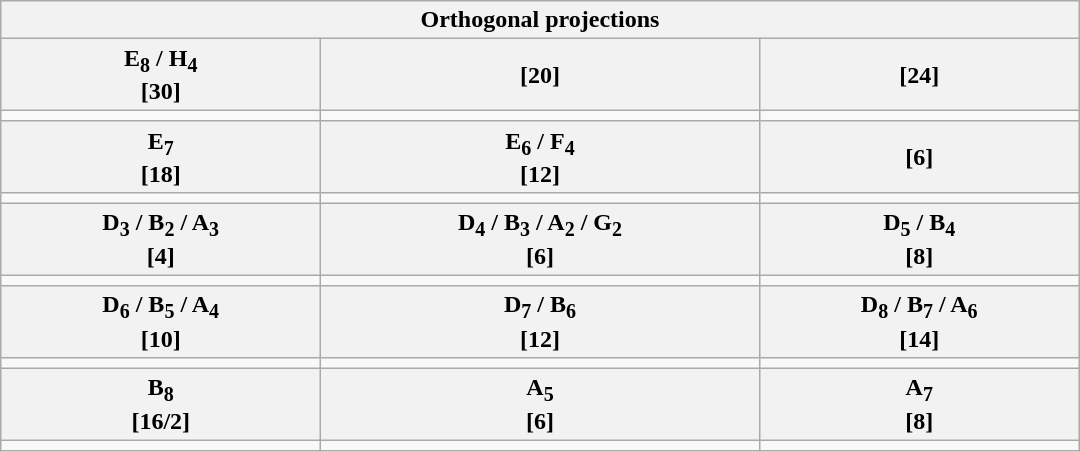<table class="wikitable collapsible collapsed" width=720>
<tr>
<th colspan=3>Orthogonal projections</th>
</tr>
<tr>
<th>E<sub>8</sub> / H<sub>4</sub><br>[30]</th>
<th>[20]</th>
<th>[24]</th>
</tr>
<tr align=center>
<td></td>
<td></td>
<td></td>
</tr>
<tr align=center>
<th>E<sub>7</sub><br>[18]</th>
<th>E<sub>6</sub> / F<sub>4</sub><br>[12]</th>
<th>[6]</th>
</tr>
<tr align=center>
<td></td>
<td></td>
<td></td>
</tr>
<tr align=center>
<th>D<sub>3</sub> / B<sub>2</sub> / A<sub>3</sub><br>[4]</th>
<th>D<sub>4</sub> / B<sub>3</sub> / A<sub>2</sub> / G<sub>2</sub><br>[6]</th>
<th>D<sub>5</sub> / B<sub>4</sub><br>[8]</th>
</tr>
<tr align=center>
<td></td>
<td></td>
<td></td>
</tr>
<tr align=center>
<th>D<sub>6</sub> / B<sub>5</sub> / A<sub>4</sub><br>[10]</th>
<th>D<sub>7</sub> / B<sub>6</sub><br>[12]</th>
<th>D<sub>8</sub> / B<sub>7</sub> / A<sub>6</sub><br>[14]</th>
</tr>
<tr align=center>
<td></td>
<td></td>
<td></td>
</tr>
<tr align=center>
<th>B<sub>8</sub><br>[16/2]</th>
<th>A<sub>5</sub><br>[6]</th>
<th>A<sub>7</sub><br>[8]</th>
</tr>
<tr align=center>
<td></td>
<td></td>
<td></td>
</tr>
</table>
